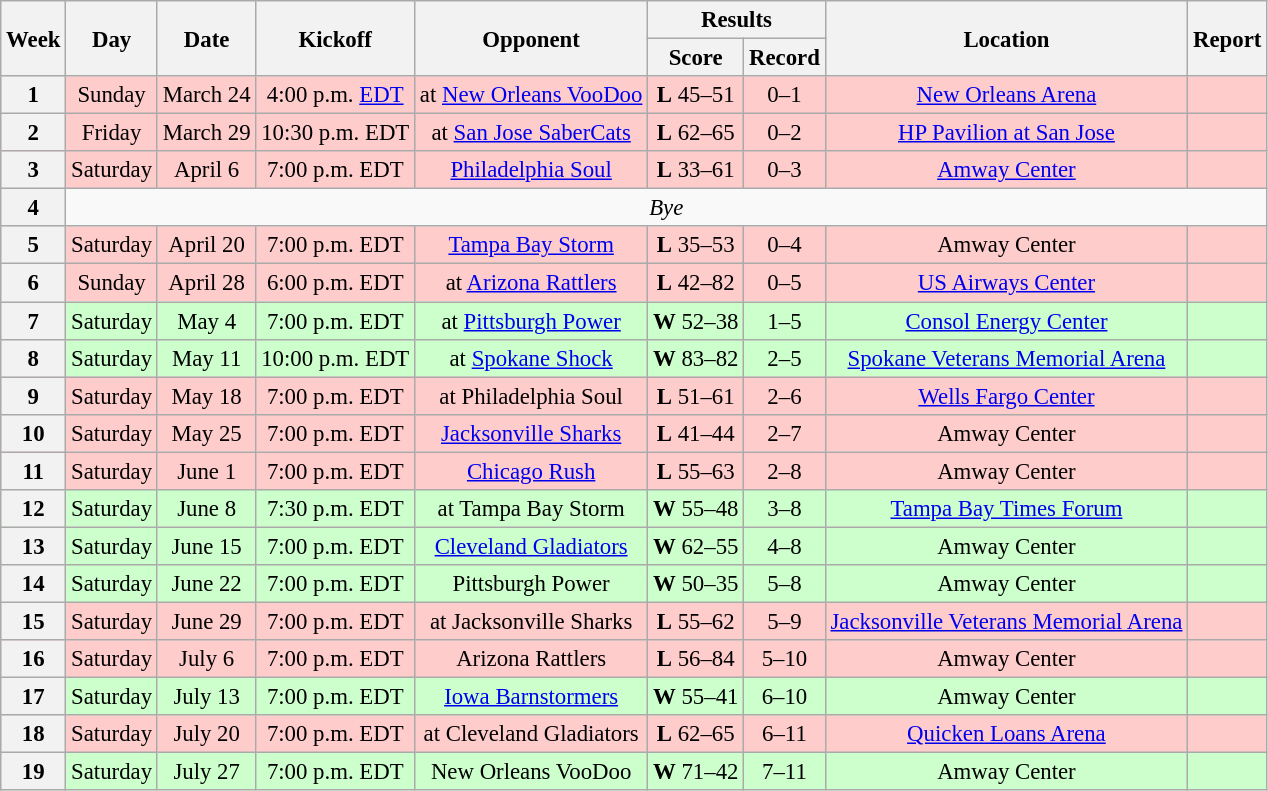<table class="wikitable" style="font-size: 95%;">
<tr>
<th rowspan=2>Week</th>
<th rowspan=2>Day</th>
<th rowspan=2>Date</th>
<th rowspan=2>Kickoff</th>
<th rowspan=2>Opponent</th>
<th colspan=2>Results</th>
<th rowspan=2>Location</th>
<th rowspan=2>Report</th>
</tr>
<tr>
<th>Score</th>
<th>Record</th>
</tr>
<tr style= background:#ffcccc>
<th align="center"><strong>1</strong></th>
<td align="center">Sunday</td>
<td align="center">March 24</td>
<td align="center">4:00 p.m. <a href='#'>EDT</a></td>
<td align="center">at <a href='#'>New Orleans VooDoo</a></td>
<td align="center"><strong>L</strong> 45–51 </td>
<td align="center">0–1</td>
<td align="center"><a href='#'>New Orleans Arena</a></td>
<td align="center"></td>
</tr>
<tr style= background:#ffcccc>
<th align="center"><strong>2</strong></th>
<td align="center">Friday</td>
<td align="center">March 29</td>
<td align="center">10:30 p.m. EDT</td>
<td align="center">at <a href='#'>San Jose SaberCats</a></td>
<td align="center"><strong>L</strong> 62–65</td>
<td align="center">0–2</td>
<td align="center"><a href='#'>HP Pavilion at San Jose</a></td>
<td align="center"></td>
</tr>
<tr style= background:#ffcccc>
<th align="center"><strong>3</strong></th>
<td align="center">Saturday</td>
<td align="center">April 6</td>
<td align="center">7:00 p.m. EDT</td>
<td align="center"><a href='#'>Philadelphia Soul</a></td>
<td align="center"><strong>L</strong> 33–61</td>
<td align="center">0–3</td>
<td align="center"><a href='#'>Amway Center</a></td>
<td align="center"></td>
</tr>
<tr style=>
<th align="center"><strong>4</strong></th>
<td colspan=9 align="center" valign="middle"><em>Bye</em></td>
</tr>
<tr style= background:#ffcccc>
<th align="center"><strong>5</strong></th>
<td align="center">Saturday</td>
<td align="center">April 20</td>
<td align="center">7:00 p.m. EDT</td>
<td align="center"><a href='#'>Tampa Bay Storm</a></td>
<td align="center"><strong>L</strong> 35–53</td>
<td align="center">0–4</td>
<td align="center">Amway Center</td>
<td align="center"></td>
</tr>
<tr style= background:#ffcccc>
<th align="center"><strong>6</strong></th>
<td align="center">Sunday</td>
<td align="center">April 28</td>
<td align="center">6:00 p.m. EDT</td>
<td align="center">at <a href='#'>Arizona Rattlers</a></td>
<td align="center"><strong>L</strong> 42–82</td>
<td align="center">0–5</td>
<td align="center"><a href='#'>US Airways Center</a></td>
<td align="center"></td>
</tr>
<tr style= background:#ccffcc>
<th align="center"><strong>7</strong></th>
<td align="center">Saturday</td>
<td align="center">May 4</td>
<td align="center">7:00 p.m. EDT</td>
<td align="center">at <a href='#'>Pittsburgh Power</a></td>
<td align="center"><strong>W</strong> 52–38</td>
<td align="center">1–5</td>
<td align="center"><a href='#'>Consol Energy Center</a></td>
<td align="center"></td>
</tr>
<tr style= background:#ccffcc>
<th align="center"><strong>8</strong></th>
<td align="center">Saturday</td>
<td align="center">May 11</td>
<td align="center">10:00 p.m. EDT</td>
<td align="center">at <a href='#'>Spokane Shock</a></td>
<td align="center"><strong>W</strong> 83–82</td>
<td align="center">2–5</td>
<td align="center"><a href='#'>Spokane Veterans Memorial Arena</a></td>
<td align="center"></td>
</tr>
<tr style= background:#ffcccc>
<th align="center"><strong>9</strong></th>
<td align="center">Saturday</td>
<td align="center">May 18</td>
<td align="center">7:00 p.m. EDT</td>
<td align="center">at Philadelphia Soul</td>
<td align="center"><strong>L</strong> 51–61</td>
<td align="center">2–6</td>
<td align="center"><a href='#'>Wells Fargo Center</a></td>
<td align="center"></td>
</tr>
<tr style= background:#ffcccc>
<th align="center"><strong>10</strong></th>
<td align="center">Saturday</td>
<td align="center">May 25</td>
<td align="center">7:00 p.m. EDT</td>
<td align="center"><a href='#'>Jacksonville Sharks</a></td>
<td align="center"><strong>L</strong> 41–44</td>
<td align="center">2–7</td>
<td align="center">Amway Center</td>
<td align="center"></td>
</tr>
<tr style= background:#ffcccc>
<th align="center"><strong>11</strong></th>
<td align="center">Saturday</td>
<td align="center">June 1</td>
<td align="center">7:00 p.m. EDT</td>
<td align="center"><a href='#'>Chicago Rush</a></td>
<td align="center"><strong>L</strong> 55–63</td>
<td align="center">2–8</td>
<td align="center">Amway Center</td>
<td align="center"></td>
</tr>
<tr style= background:#ccffcc>
<th align="center"><strong>12</strong></th>
<td align="center">Saturday</td>
<td align="center">June 8</td>
<td align="center">7:30 p.m. EDT</td>
<td align="center">at Tampa Bay Storm</td>
<td align="center"><strong>W</strong> 55–48</td>
<td align="center">3–8</td>
<td align="center"><a href='#'>Tampa Bay Times Forum</a></td>
<td align="center"></td>
</tr>
<tr style= background:#ccffcc>
<th align="center"><strong>13</strong></th>
<td align="center">Saturday</td>
<td align="center">June 15</td>
<td align="center">7:00 p.m. EDT</td>
<td align="center"><a href='#'>Cleveland Gladiators</a></td>
<td align="center"><strong>W</strong> 62–55</td>
<td align="center">4–8</td>
<td align="center">Amway Center</td>
<td align="center"></td>
</tr>
<tr style= background:#ccffcc>
<th align="center"><strong>14</strong></th>
<td align="center">Saturday</td>
<td align="center">June 22</td>
<td align="center">7:00 p.m. EDT</td>
<td align="center">Pittsburgh Power</td>
<td align="center"><strong>W</strong> 50–35</td>
<td align="center">5–8</td>
<td align="center">Amway Center</td>
<td align="center"></td>
</tr>
<tr style= background:#ffcccc>
<th align="center"><strong>15</strong></th>
<td align="center">Saturday</td>
<td align="center">June 29</td>
<td align="center">7:00 p.m. EDT</td>
<td align="center">at Jacksonville Sharks</td>
<td align="center"><strong>L</strong> 55–62</td>
<td align="center">5–9</td>
<td align="center"><a href='#'>Jacksonville Veterans Memorial Arena</a></td>
<td align="center"></td>
</tr>
<tr style= background:#ffcccc>
<th align="center"><strong>16</strong></th>
<td align="center">Saturday</td>
<td align="center">July 6</td>
<td align="center">7:00 p.m. EDT</td>
<td align="center">Arizona Rattlers</td>
<td align="center"><strong>L</strong> 56–84</td>
<td align="center">5–10</td>
<td align="center">Amway Center</td>
<td align="center"></td>
</tr>
<tr style= background:#ccffcc>
<th align="center"><strong>17</strong></th>
<td align="center">Saturday</td>
<td align="center">July 13</td>
<td align="center">7:00 p.m. EDT</td>
<td align="center"><a href='#'>Iowa Barnstormers</a></td>
<td align="center"><strong>W</strong> 55–41</td>
<td align="center">6–10</td>
<td align="center">Amway Center</td>
<td align="center"></td>
</tr>
<tr style= background:#ffcccc>
<th align="center"><strong>18</strong></th>
<td align="center">Saturday</td>
<td align="center">July 20</td>
<td align="center">7:00 p.m. EDT</td>
<td align="center">at Cleveland Gladiators</td>
<td align="center"><strong>L</strong> 62–65</td>
<td align="center">6–11</td>
<td align="center"><a href='#'>Quicken Loans Arena</a></td>
<td align="center"></td>
</tr>
<tr style= background:#ccffcc>
<th align="center"><strong>19</strong></th>
<td align="center">Saturday</td>
<td align="center">July 27</td>
<td align="center">7:00 p.m. EDT</td>
<td align="center">New Orleans VooDoo</td>
<td align="center"><strong>W</strong> 71–42</td>
<td align="center">7–11</td>
<td align="center">Amway Center</td>
<td align="center"></td>
</tr>
</table>
